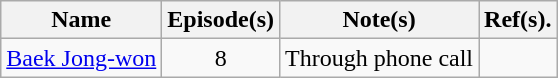<table class="wikitable" style="text-align:center;">
<tr>
<th>Name</th>
<th>Episode(s)</th>
<th>Note(s)</th>
<th>Ref(s).</th>
</tr>
<tr>
<td><a href='#'>Baek Jong-won</a></td>
<td>8</td>
<td>Through phone call</td>
<td></td>
</tr>
</table>
